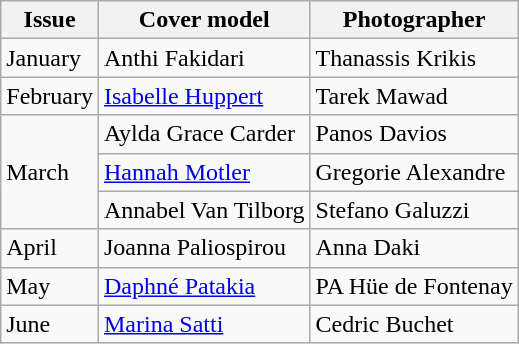<table class="sortable wikitable">
<tr>
<th>Issue</th>
<th>Cover model</th>
<th>Photographer</th>
</tr>
<tr>
<td>January</td>
<td>Anthi Fakidari</td>
<td>Thanassis Krikis</td>
</tr>
<tr>
<td>February</td>
<td><a href='#'>Isabelle Huppert</a></td>
<td>Tarek Mawad</td>
</tr>
<tr>
<td rowspan="3">March</td>
<td>Aylda Grace Carder</td>
<td>Panos Davios</td>
</tr>
<tr>
<td><a href='#'>Hannah Motler</a></td>
<td>Gregorie Alexandre</td>
</tr>
<tr>
<td>Annabel Van Tilborg</td>
<td>Stefano Galuzzi</td>
</tr>
<tr>
<td>April</td>
<td>Joanna Paliospirou</td>
<td>Anna Daki</td>
</tr>
<tr>
<td>May</td>
<td><a href='#'>Daphné Patakia</a></td>
<td>PA Hüe de Fontenay</td>
</tr>
<tr>
<td>June</td>
<td><a href='#'>Marina Satti</a></td>
<td>Cedric Buchet</td>
</tr>
</table>
